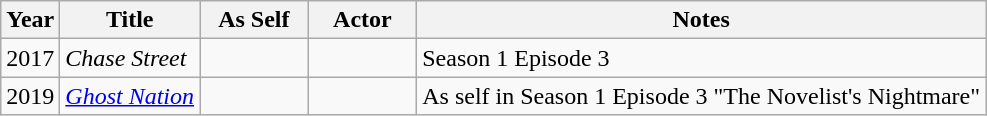<table class="wikitable">
<tr>
<th>Year</th>
<th>Title</th>
<th width="65">As Self</th>
<th width="65">Actor</th>
<th>Notes</th>
</tr>
<tr>
<td>2017</td>
<td><em>Chase Street</em></td>
<td></td>
<td></td>
<td>Season 1 Episode 3</td>
</tr>
<tr>
<td>2019</td>
<td><em><a href='#'>Ghost Nation</a></em></td>
<td></td>
<td></td>
<td>As self in Season 1 Episode 3 "The Novelist's Nightmare"</td>
</tr>
</table>
